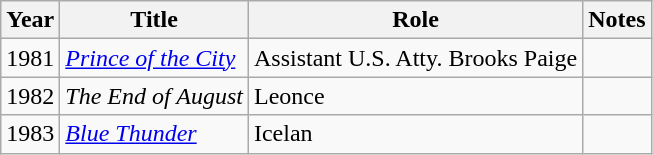<table class="wikitable">
<tr>
<th>Year</th>
<th>Title</th>
<th>Role</th>
<th>Notes</th>
</tr>
<tr>
<td>1981</td>
<td><em><a href='#'>Prince of the City</a></em></td>
<td>Assistant U.S. Atty. Brooks Paige</td>
<td></td>
</tr>
<tr>
<td>1982</td>
<td><em>The End of August</em></td>
<td>Leonce</td>
<td></td>
</tr>
<tr>
<td>1983</td>
<td><em><a href='#'>Blue Thunder</a></em></td>
<td>Icelan</td>
<td></td>
</tr>
</table>
